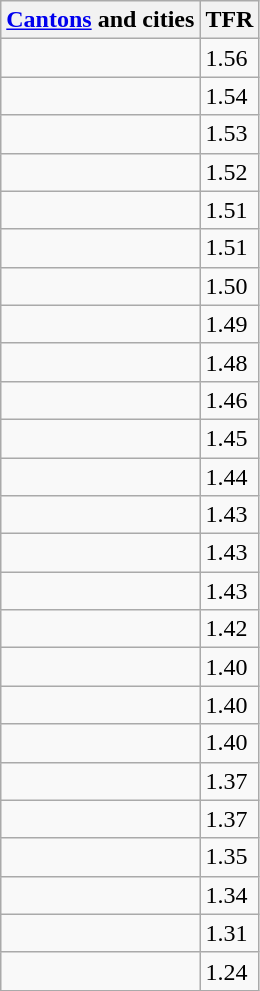<table class="wikitable sortable">
<tr>
<th><a href='#'>Cantons</a> and cities</th>
<th>TFR</th>
</tr>
<tr>
<td></td>
<td>1.56</td>
</tr>
<tr>
<td></td>
<td>1.54</td>
</tr>
<tr>
<td></td>
<td>1.53</td>
</tr>
<tr>
<td></td>
<td>1.52</td>
</tr>
<tr>
<td></td>
<td>1.51</td>
</tr>
<tr>
<td></td>
<td>1.51</td>
</tr>
<tr>
<td></td>
<td>1.50</td>
</tr>
<tr>
<td></td>
<td>1.49</td>
</tr>
<tr>
<td></td>
<td>1.48</td>
</tr>
<tr>
<td></td>
<td>1.46</td>
</tr>
<tr>
<td></td>
<td>1.45</td>
</tr>
<tr>
<td></td>
<td>1.44</td>
</tr>
<tr>
<td></td>
<td>1.43</td>
</tr>
<tr>
<td></td>
<td>1.43</td>
</tr>
<tr>
<td></td>
<td>1.43</td>
</tr>
<tr>
<td></td>
<td>1.42</td>
</tr>
<tr>
<td></td>
<td>1.40</td>
</tr>
<tr>
<td></td>
<td>1.40</td>
</tr>
<tr>
<td></td>
<td>1.40</td>
</tr>
<tr>
<td></td>
<td>1.37</td>
</tr>
<tr>
<td></td>
<td>1.37</td>
</tr>
<tr>
<td></td>
<td>1.35</td>
</tr>
<tr>
<td></td>
<td>1.34</td>
</tr>
<tr>
<td></td>
<td>1.31</td>
</tr>
<tr>
<td></td>
<td>1.24</td>
</tr>
</table>
